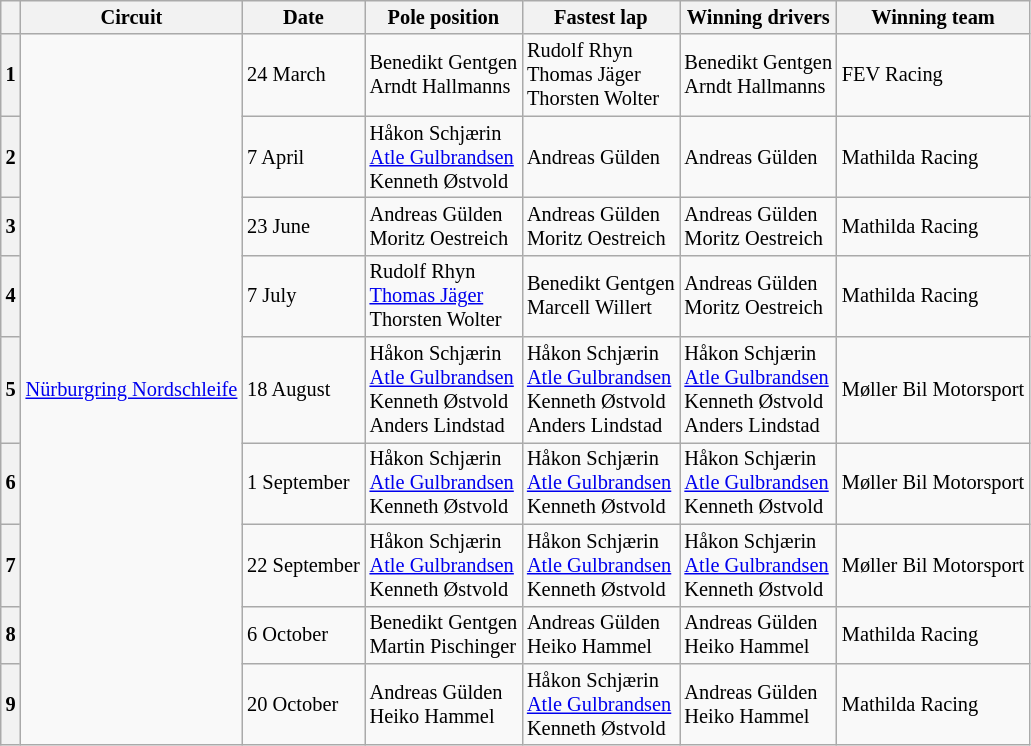<table class="wikitable" style="font-size: 85%">
<tr>
<th></th>
<th>Circuit</th>
<th>Date</th>
<th>Pole position</th>
<th>Fastest lap</th>
<th>Winning drivers</th>
<th>Winning team</th>
</tr>
<tr>
<th>1</th>
<td rowspan=9><a href='#'>Nürburgring Nordschleife</a></td>
<td>24 March</td>
<td> Benedikt Gentgen<br> Arndt Hallmanns</td>
<td> Rudolf Rhyn<br> Thomas Jäger<br> Thorsten Wolter</td>
<td> Benedikt Gentgen<br> Arndt Hallmanns</td>
<td> FEV Racing</td>
</tr>
<tr>
<th>2</th>
<td>7 April</td>
<td> Håkon Schjærin<br> <a href='#'>Atle Gulbrandsen</a><br> Kenneth Østvold</td>
<td> Andreas Gülden</td>
<td> Andreas Gülden</td>
<td> Mathilda Racing</td>
</tr>
<tr>
<th>3</th>
<td>23 June</td>
<td> Andreas Gülden<br> Moritz Oestreich</td>
<td> Andreas Gülden<br> Moritz Oestreich</td>
<td> Andreas Gülden<br> Moritz Oestreich</td>
<td> Mathilda Racing</td>
</tr>
<tr>
<th>4</th>
<td>7 July</td>
<td> Rudolf Rhyn<br> <a href='#'>Thomas Jäger</a><br> Thorsten Wolter</td>
<td> Benedikt Gentgen<br> Marcell Willert</td>
<td> Andreas Gülden<br> Moritz Oestreich</td>
<td> Mathilda Racing</td>
</tr>
<tr>
<th>5</th>
<td>18 August</td>
<td> Håkon Schjærin<br> <a href='#'>Atle Gulbrandsen</a><br> Kenneth Østvold<br> Anders Lindstad</td>
<td> Håkon Schjærin<br> <a href='#'>Atle Gulbrandsen</a><br> Kenneth Østvold<br> Anders Lindstad</td>
<td> Håkon Schjærin<br> <a href='#'>Atle Gulbrandsen</a><br> Kenneth Østvold<br> Anders Lindstad</td>
<td> Møller Bil Motorsport</td>
</tr>
<tr>
<th>6</th>
<td>1 September</td>
<td> Håkon Schjærin<br> <a href='#'>Atle Gulbrandsen</a><br> Kenneth Østvold</td>
<td> Håkon Schjærin<br> <a href='#'>Atle Gulbrandsen</a><br> Kenneth Østvold</td>
<td> Håkon Schjærin<br> <a href='#'>Atle Gulbrandsen</a><br> Kenneth Østvold</td>
<td> Møller Bil Motorsport</td>
</tr>
<tr>
<th>7</th>
<td>22 September</td>
<td> Håkon Schjærin<br> <a href='#'>Atle Gulbrandsen</a><br> Kenneth Østvold</td>
<td> Håkon Schjærin<br> <a href='#'>Atle Gulbrandsen</a><br> Kenneth Østvold</td>
<td> Håkon Schjærin<br> <a href='#'>Atle Gulbrandsen</a><br> Kenneth Østvold</td>
<td> Møller Bil Motorsport</td>
</tr>
<tr>
<th>8</th>
<td>6 October</td>
<td> Benedikt Gentgen<br> Martin Pischinger</td>
<td> Andreas Gülden<br> Heiko Hammel</td>
<td> Andreas Gülden<br> Heiko Hammel</td>
<td> Mathilda Racing</td>
</tr>
<tr>
<th>9</th>
<td>20 October</td>
<td> Andreas Gülden<br> Heiko Hammel</td>
<td> Håkon Schjærin<br> <a href='#'>Atle Gulbrandsen</a><br> Kenneth Østvold</td>
<td> Andreas Gülden<br> Heiko Hammel</td>
<td> Mathilda Racing</td>
</tr>
</table>
